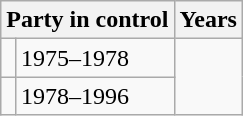<table class="wikitable">
<tr>
<th colspan="2">Party in control</th>
<th>Years</th>
</tr>
<tr>
<td></td>
<td>1975–1978</td>
</tr>
<tr>
<td></td>
<td>1978–1996</td>
</tr>
</table>
